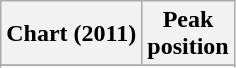<table class="wikitable sortable plainrowheaders" style="text-align:center">
<tr>
<th scope="col">Chart (2011)</th>
<th scope="col">Peak<br>position</th>
</tr>
<tr>
</tr>
<tr>
</tr>
<tr>
</tr>
</table>
